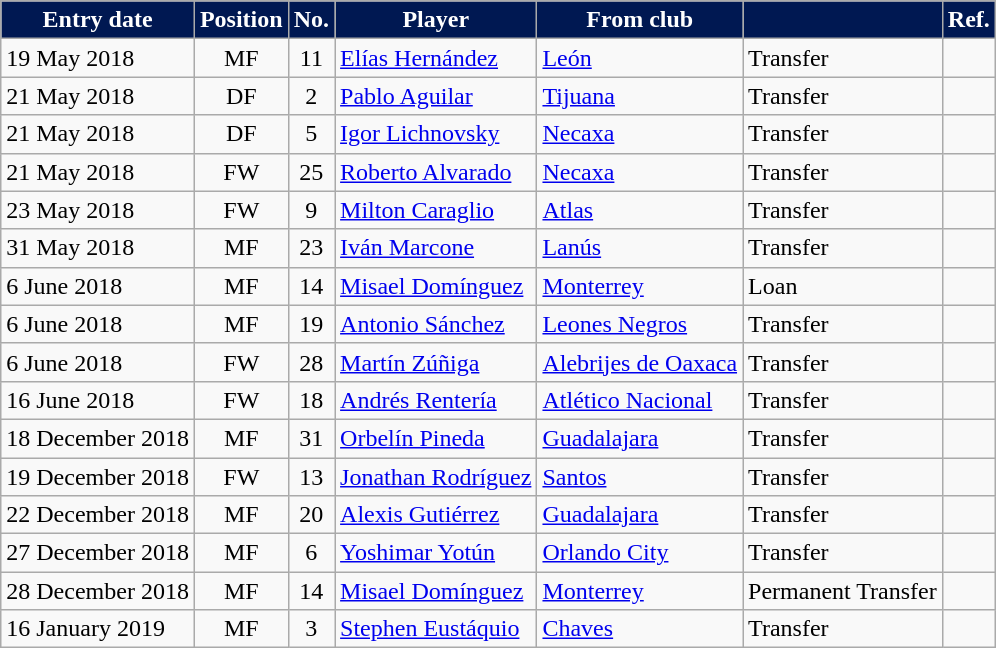<table class="wikitable sortable">
<tr>
<th style="background:#001852; color:white;"><strong>Entry date</strong></th>
<th style="background:#001852; color:white;"><strong>Position</strong></th>
<th style="background:#001852; color:white;"><strong>No.</strong></th>
<th style="background:#001852; color:white;"><strong>Player</strong></th>
<th style="background:#001852; color:white;"><strong>From club</strong></th>
<th style="background:#001852; color:white;"><strong></strong></th>
<th style="background:#001852; color:white;"><strong>Ref.</strong></th>
</tr>
<tr>
<td>19 May 2018</td>
<td style="text-align:center;">MF</td>
<td style="text-align:center;">11</td>
<td style="text-align:left;"> <a href='#'>Elías Hernández</a></td>
<td style="text-align:left;"> <a href='#'>León</a></td>
<td style="text-align:left;">Transfer</td>
<td></td>
</tr>
<tr>
<td>21 May 2018</td>
<td style="text-align:center;">DF</td>
<td style="text-align:center;">2</td>
<td style="text-align:left;"> <a href='#'>Pablo Aguilar</a></td>
<td style="text-align:left;"> <a href='#'>Tijuana</a></td>
<td style="text-align:left;">Transfer</td>
<td></td>
</tr>
<tr>
<td>21 May 2018</td>
<td style="text-align:center;">DF</td>
<td style="text-align:center;">5</td>
<td style="text-align:left;"> <a href='#'>Igor Lichnovsky</a></td>
<td style="text-align:left;"> <a href='#'>Necaxa</a></td>
<td style="text-align:left;">Transfer</td>
<td></td>
</tr>
<tr>
<td>21 May 2018</td>
<td style="text-align:center;">FW</td>
<td style="text-align:center;">25</td>
<td style="text-align:left;"> <a href='#'>Roberto Alvarado</a></td>
<td style="text-align:left;"> <a href='#'>Necaxa</a></td>
<td style="text-align:left;">Transfer</td>
<td></td>
</tr>
<tr>
<td>23 May 2018</td>
<td style="text-align:center;">FW</td>
<td style="text-align:center;">9</td>
<td style="text-align:left;"> <a href='#'>Milton Caraglio</a></td>
<td style="text-align:left;"> <a href='#'>Atlas</a></td>
<td style="text-align:left;">Transfer</td>
<td></td>
</tr>
<tr>
<td>31 May 2018</td>
<td style="text-align:center;">MF</td>
<td style="text-align:center;">23</td>
<td style="text-align:left;"> <a href='#'>Iván Marcone</a></td>
<td style="text-align:left;"> <a href='#'>Lanús</a></td>
<td style="text-align:left;">Transfer</td>
<td></td>
</tr>
<tr>
<td>6 June 2018</td>
<td style="text-align:center;">MF</td>
<td style="text-align:center;">14</td>
<td style="text-align:left;"> <a href='#'>Misael Domínguez</a></td>
<td style="text-align:left;"> <a href='#'>Monterrey</a></td>
<td style="text-align:left;">Loan</td>
<td></td>
</tr>
<tr>
<td>6 June 2018</td>
<td style="text-align:center;">MF</td>
<td style="text-align:center;">19</td>
<td style="text-align:left;"> <a href='#'>Antonio Sánchez</a></td>
<td style="text-align:left;"> <a href='#'>Leones Negros</a></td>
<td style="text-align:left;">Transfer</td>
<td></td>
</tr>
<tr>
<td>6 June 2018</td>
<td style="text-align:center;">FW</td>
<td style="text-align:center;">28</td>
<td style="text-align:left;"> <a href='#'>Martín Zúñiga</a></td>
<td style="text-align:left;"> <a href='#'>Alebrijes de Oaxaca</a></td>
<td style="text-align:left;">Transfer</td>
<td></td>
</tr>
<tr>
<td>16 June 2018</td>
<td style="text-align:center;">FW</td>
<td style="text-align:center;">18</td>
<td style="text-align:left;"> <a href='#'>Andrés Rentería</a></td>
<td style="text-align:left;"> <a href='#'>Atlético Nacional</a></td>
<td style="text-align:left;">Transfer</td>
<td></td>
</tr>
<tr>
<td>18 December 2018</td>
<td style="text-align:center;">MF</td>
<td style="text-align:center;">31</td>
<td style="text-align:left;"> <a href='#'>Orbelín Pineda</a></td>
<td style="text-align:left;"> <a href='#'>Guadalajara</a></td>
<td style="text-align:left;">Transfer</td>
<td></td>
</tr>
<tr>
<td>19 December 2018</td>
<td style="text-align:center;">FW</td>
<td style="text-align:center;">13</td>
<td style="text-align:left;"> <a href='#'>Jonathan Rodríguez</a></td>
<td style="text-align:left;"> <a href='#'>Santos</a></td>
<td style="text-align:left;">Transfer</td>
<td></td>
</tr>
<tr>
<td>22 December 2018</td>
<td style="text-align:center;">MF</td>
<td style="text-align:center;">20</td>
<td style="text-align:left;"> <a href='#'>Alexis Gutiérrez</a></td>
<td style="text-align:left;"> <a href='#'>Guadalajara</a></td>
<td style="text-align:left;">Transfer</td>
<td></td>
</tr>
<tr>
<td>27 December 2018</td>
<td style="text-align:center;">MF</td>
<td style="text-align:center;">6</td>
<td style="text-align:left;"> <a href='#'>Yoshimar Yotún</a></td>
<td style="text-align:left;"> <a href='#'>Orlando City</a></td>
<td style="text-align:left;">Transfer</td>
<td></td>
</tr>
<tr>
<td>28 December 2018</td>
<td style="text-align:center;">MF</td>
<td style="text-align:center;">14</td>
<td style="text-align:left;"> <a href='#'>Misael Domínguez</a></td>
<td style="text-align:left;"> <a href='#'>Monterrey</a></td>
<td style="text-align:left;">Permanent Transfer</td>
<td></td>
</tr>
<tr>
<td>16 January 2019</td>
<td style="text-align:center;">MF</td>
<td style="text-align:center;">3</td>
<td style="text-align:left;"> <a href='#'>Stephen Eustáquio</a></td>
<td style="text-align:left;"> <a href='#'>Chaves</a></td>
<td style="text-align:left;">Transfer</td>
<td></td>
</tr>
</table>
